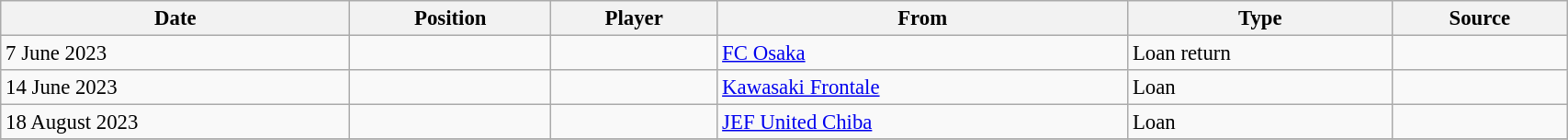<table class="wikitable sortable" style="width:90%; text-align:center; font-size:95%; text-align:left;">
<tr>
<th>Date</th>
<th>Position</th>
<th>Player</th>
<th>From</th>
<th>Type</th>
<th>Source</th>
</tr>
<tr>
<td>7 June 2023</td>
<td></td>
<td></td>
<td> <a href='#'>FC Osaka</a></td>
<td>Loan return</td>
<td></td>
</tr>
<tr>
<td>14 June 2023</td>
<td></td>
<td></td>
<td> <a href='#'>Kawasaki Frontale</a></td>
<td>Loan</td>
<td></td>
</tr>
<tr>
<td>18 August 2023</td>
<td></td>
<td></td>
<td> <a href='#'>JEF United Chiba</a></td>
<td>Loan</td>
<td></td>
</tr>
<tr>
</tr>
</table>
